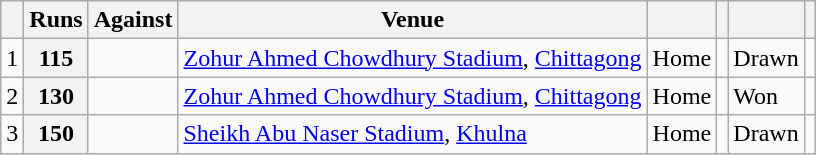<table class="wikitable">
<tr>
<th></th>
<th>Runs</th>
<th>Against</th>
<th>Venue</th>
<th></th>
<th></th>
<th></th>
<th></th>
</tr>
<tr>
<td>1</td>
<th>115</th>
<td></td>
<td><a href='#'>Zohur Ahmed Chowdhury Stadium</a>, <a href='#'>Chittagong</a></td>
<td>Home</td>
<td></td>
<td>Drawn</td>
<td></td>
</tr>
<tr>
<td>2</td>
<th>130</th>
<td></td>
<td><a href='#'>Zohur Ahmed Chowdhury Stadium</a>, <a href='#'>Chittagong</a></td>
<td>Home</td>
<td></td>
<td>Won</td>
<td></td>
</tr>
<tr>
<td>3</td>
<th>150</th>
<td></td>
<td><a href='#'>Sheikh Abu Naser Stadium</a>, <a href='#'>Khulna</a></td>
<td>Home</td>
<td></td>
<td>Drawn</td>
<td></td>
</tr>
</table>
